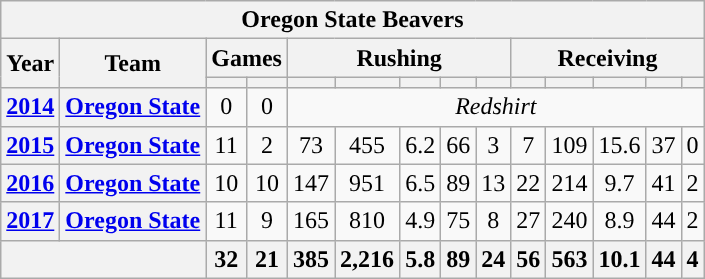<table class="wikitable" style="text-align:center;">
<tr>
<th colspan="15">Oregon State Beavers</th>
</tr>
<tr>
<th rowspan="2">Year</th>
<th rowspan="2">Team</th>
<th colspan="2">Games</th>
<th colspan="5">Rushing</th>
<th colspan="5">Receiving</th>
</tr>
<tr>
<th></th>
<th></th>
<th></th>
<th></th>
<th></th>
<th></th>
<th></th>
<th></th>
<th></th>
<th></th>
<th></th>
<th></th>
</tr>
<tr>
<th><a href='#'>2014</a></th>
<th><a href='#'>Oregon State</a></th>
<td>0</td>
<td>0</td>
<td colspan="13"><em>Redshirt </em></td>
</tr>
<tr>
<th><a href='#'>2015</a></th>
<th><a href='#'>Oregon State</a></th>
<td>11</td>
<td>2</td>
<td>73</td>
<td>455</td>
<td>6.2</td>
<td>66</td>
<td>3</td>
<td>7</td>
<td>109</td>
<td>15.6</td>
<td>37</td>
<td>0</td>
</tr>
<tr>
<th><a href='#'>2016</a></th>
<th><a href='#'>Oregon State</a></th>
<td>10</td>
<td>10</td>
<td>147</td>
<td>951</td>
<td>6.5</td>
<td>89</td>
<td>13</td>
<td>22</td>
<td>214</td>
<td>9.7</td>
<td>41</td>
<td>2</td>
</tr>
<tr>
<th><a href='#'>2017</a></th>
<th><a href='#'>Oregon State</a></th>
<td>11</td>
<td>9</td>
<td>165</td>
<td>810</td>
<td>4.9</td>
<td>75</td>
<td>8</td>
<td>27</td>
<td>240</td>
<td>8.9</td>
<td>44</td>
<td>2</td>
</tr>
<tr>
<th colspan="2"></th>
<th>32</th>
<th>21</th>
<th>385</th>
<th>2,216</th>
<th>5.8</th>
<th>89</th>
<th>24</th>
<th>56</th>
<th>563</th>
<th>10.1</th>
<th>44</th>
<th>4</th>
</tr>
</table>
